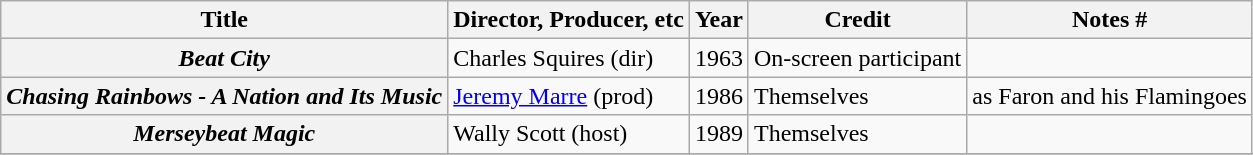<table class="wikitable plainrowheaders sortable">
<tr>
<th scope="col" class="unsortable">Title</th>
<th scope="col">Director, Producer, etc</th>
<th scope="col">Year</th>
<th scope="col">Credit</th>
<th scope="col" class="unsortable">Notes #</th>
</tr>
<tr>
<th scope="row"><em>Beat City</em></th>
<td>Charles Squires (dir)</td>
<td>1963</td>
<td>On-screen participant</td>
<td></td>
</tr>
<tr>
<th scope="row"><em>Chasing Rainbows - A Nation and Its Music</em></th>
<td><a href='#'>Jeremy Marre</a> (prod)</td>
<td>1986</td>
<td>Themselves</td>
<td>as Faron and his Flamingoes</td>
</tr>
<tr>
<th scope="row"><em>Merseybeat Magic</em></th>
<td>Wally Scott (host)</td>
<td>1989</td>
<td>Themselves</td>
<td></td>
</tr>
<tr>
</tr>
</table>
